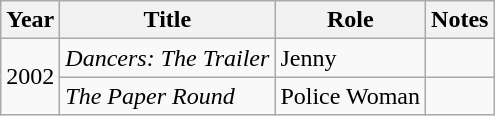<table class="wikitable sortable">
<tr>
<th>Year</th>
<th>Title</th>
<th>Role</th>
<th class="unsortable">Notes</th>
</tr>
<tr>
<td rowspan=2>2002</td>
<td><em>Dancers: The Trailer</em></td>
<td>Jenny</td>
<td></td>
</tr>
<tr>
<td><em>The Paper Round</em></td>
<td>Police Woman</td>
<td></td>
</tr>
</table>
